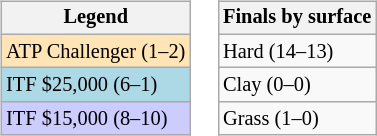<table>
<tr valign=top>
<td><br><table class=wikitable style="font-size:85%">
<tr>
<th>Legend</th>
</tr>
<tr style="background:moccasin;">
<td>ATP Challenger (1–2)</td>
</tr>
<tr style="background:lightblue;">
<td>ITF $25,000 (6–1)</td>
</tr>
<tr style="background:#ccccff;">
<td>ITF $15,000 (8–10)</td>
</tr>
</table>
</td>
<td><br><table class=wikitable style="font-size:85%">
<tr>
<th>Finals by surface</th>
</tr>
<tr>
<td>Hard (14–13)</td>
</tr>
<tr>
<td>Clay (0–0)</td>
</tr>
<tr>
<td>Grass (1–0)</td>
</tr>
</table>
</td>
</tr>
</table>
